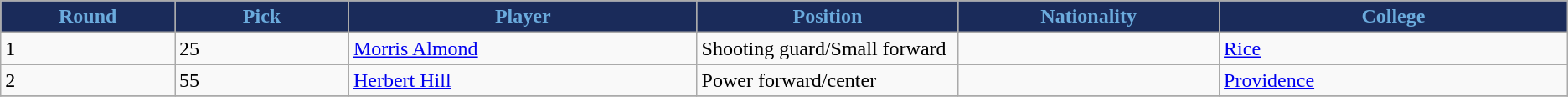<table class="wikitable sortable sortable">
<tr>
<th style="background:#1A2B5A; color:#6BABDD" width="10%">Round</th>
<th style="background:#1A2B5A; color:#6BABDD" width="10%">Pick</th>
<th style="background:#1A2B5A; color:#6BABDD" width="20%">Player</th>
<th style="background:#1A2B5A; color:#6BABDD" width="15%">Position</th>
<th style="background:#1A2B5A; color:#6BABDD" width="15%">Nationality</th>
<th style="background:#1A2B5A; color:#6BABDD" width="20%">College</th>
</tr>
<tr>
<td>1</td>
<td>25</td>
<td><a href='#'>Morris Almond</a></td>
<td>Shooting guard/Small forward</td>
<td></td>
<td><a href='#'>Rice</a></td>
</tr>
<tr>
<td>2</td>
<td>55</td>
<td><a href='#'>Herbert Hill</a></td>
<td>Power forward/center</td>
<td></td>
<td><a href='#'>Providence</a></td>
</tr>
<tr>
</tr>
</table>
